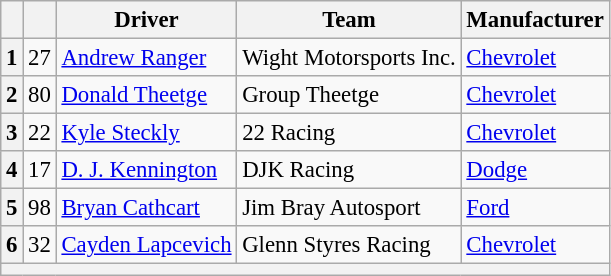<table class="wikitable" style="font-size: 95%;">
<tr>
<th></th>
<th></th>
<th>Driver</th>
<th>Team</th>
<th>Manufacturer</th>
</tr>
<tr>
<th>1</th>
<td>27</td>
<td><a href='#'>Andrew Ranger</a></td>
<td>Wight Motorsports Inc.</td>
<td><a href='#'>Chevrolet</a></td>
</tr>
<tr>
<th>2</th>
<td>80</td>
<td><a href='#'>Donald Theetge</a></td>
<td>Group Theetge</td>
<td><a href='#'>Chevrolet</a></td>
</tr>
<tr>
<th>3</th>
<td>22</td>
<td><a href='#'>Kyle Steckly</a></td>
<td>22 Racing</td>
<td><a href='#'>Chevrolet</a></td>
</tr>
<tr>
<th>4</th>
<td>17</td>
<td><a href='#'>D. J. Kennington</a></td>
<td>DJK Racing</td>
<td><a href='#'>Dodge</a></td>
</tr>
<tr>
<th>5</th>
<td>98</td>
<td><a href='#'>Bryan Cathcart</a></td>
<td>Jim Bray Autosport</td>
<td><a href='#'>Ford</a></td>
</tr>
<tr>
<th>6</th>
<td>32</td>
<td><a href='#'>Cayden Lapcevich</a></td>
<td>Glenn Styres Racing</td>
<td><a href='#'>Chevrolet</a></td>
</tr>
<tr>
<th colspan="5"></th>
</tr>
</table>
